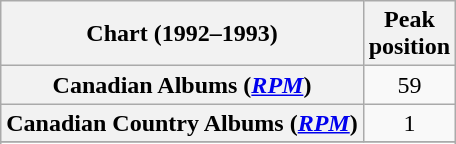<table class="wikitable sortable plainrowheaders" style="text-align:center">
<tr>
<th scope="col">Chart (1992–1993)</th>
<th scope="col">Peak<br>position</th>
</tr>
<tr>
<th scope="row">Canadian Albums (<em><a href='#'>RPM</a></em>)</th>
<td>59</td>
</tr>
<tr>
<th scope="row">Canadian Country Albums (<em><a href='#'>RPM</a></em>)</th>
<td>1</td>
</tr>
<tr>
</tr>
<tr>
</tr>
</table>
